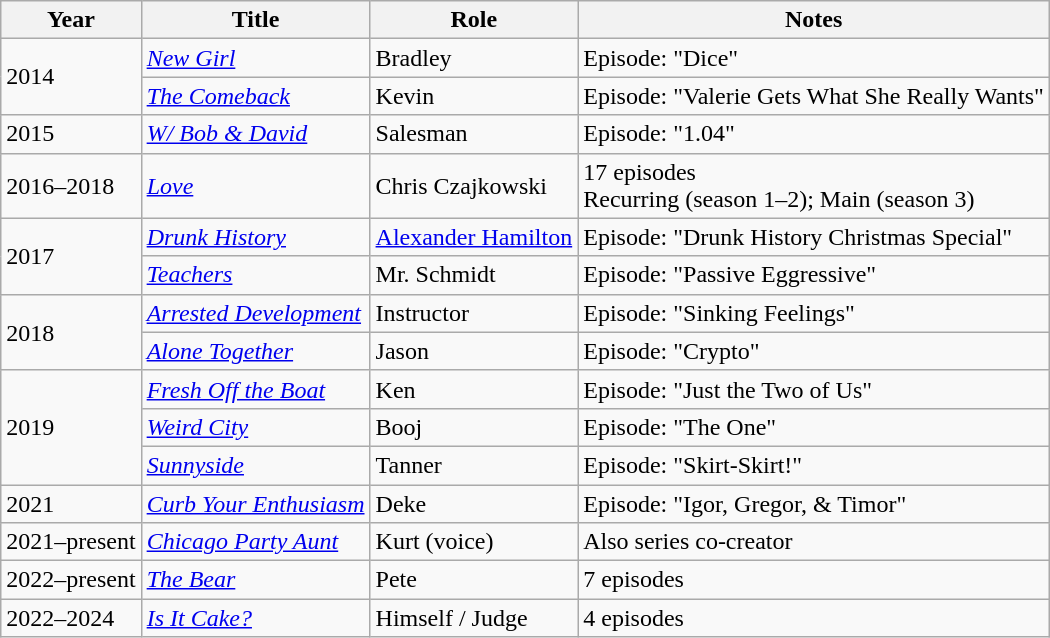<table class="wikitable sortable">
<tr>
<th>Year</th>
<th>Title</th>
<th>Role</th>
<th class="unsortable">Notes</th>
</tr>
<tr>
<td rowspan="2">2014</td>
<td><em><a href='#'>New Girl</a></em></td>
<td>Bradley</td>
<td>Episode: "Dice"</td>
</tr>
<tr>
<td><em><a href='#'>The Comeback</a></em></td>
<td>Kevin</td>
<td>Episode: "Valerie Gets What She Really Wants"</td>
</tr>
<tr>
<td>2015</td>
<td><em><a href='#'>W/ Bob & David</a></em></td>
<td>Salesman</td>
<td>Episode: "1.04"</td>
</tr>
<tr>
<td>2016–2018</td>
<td><em><a href='#'>Love</a></em></td>
<td>Chris Czajkowski</td>
<td>17 episodes<br>Recurring (season 1–2); Main (season 3)</td>
</tr>
<tr>
<td rowspan="2">2017</td>
<td><em><a href='#'>Drunk History</a></em></td>
<td><a href='#'>Alexander Hamilton</a></td>
<td>Episode: "Drunk History Christmas Special"</td>
</tr>
<tr>
<td><em><a href='#'>Teachers</a></em></td>
<td>Mr. Schmidt</td>
<td>Episode: "Passive Eggressive"</td>
</tr>
<tr>
<td rowspan="2">2018</td>
<td><em><a href='#'>Arrested Development</a></em></td>
<td>Instructor</td>
<td>Episode: "Sinking Feelings"</td>
</tr>
<tr>
<td><em><a href='#'>Alone Together</a></em></td>
<td>Jason</td>
<td>Episode: "Crypto"</td>
</tr>
<tr>
<td rowspan="3">2019</td>
<td><em><a href='#'>Fresh Off the Boat</a></em></td>
<td>Ken</td>
<td>Episode: "Just the Two of Us"</td>
</tr>
<tr>
<td><em><a href='#'>Weird City</a></em></td>
<td>Booj</td>
<td>Episode: "The One"</td>
</tr>
<tr>
<td><em><a href='#'>Sunnyside</a></em></td>
<td>Tanner</td>
<td>Episode: "Skirt-Skirt!"</td>
</tr>
<tr>
<td>2021</td>
<td><em><a href='#'>Curb Your Enthusiasm</a></em></td>
<td>Deke</td>
<td>Episode: "Igor, Gregor, & Timor"</td>
</tr>
<tr>
<td>2021–present</td>
<td><em><a href='#'>Chicago Party Aunt</a></em></td>
<td>Kurt (voice)</td>
<td>Also series co-creator</td>
</tr>
<tr>
<td>2022–present</td>
<td><em><a href='#'>The Bear</a></em></td>
<td>Pete</td>
<td>7 episodes</td>
</tr>
<tr>
<td>2022–2024</td>
<td><em><a href='#'>Is It Cake?</a></em></td>
<td>Himself / Judge</td>
<td>4 episodes</td>
</tr>
</table>
